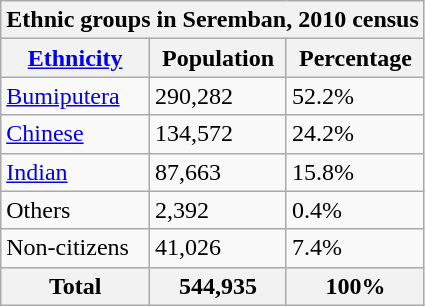<table class="wikitable">
<tr>
<th style="text-align:center;" colspan="3">Ethnic groups in Seremban, 2010 census</th>
</tr>
<tr>
<th><a href='#'>Ethnicity</a></th>
<th>Population</th>
<th>Percentage</th>
</tr>
<tr>
<td><a href='#'>Bumiputera</a></td>
<td>290,282</td>
<td>52.2%</td>
</tr>
<tr>
<td><a href='#'>Chinese</a></td>
<td>134,572</td>
<td>24.2%</td>
</tr>
<tr>
<td><a href='#'>Indian</a></td>
<td>87,663</td>
<td>15.8%</td>
</tr>
<tr>
<td>Others</td>
<td>2,392</td>
<td>0.4%</td>
</tr>
<tr>
<td>Non-citizens</td>
<td>41,026</td>
<td>7.4%</td>
</tr>
<tr>
<th>Total</th>
<th>544,935</th>
<th>100%</th>
</tr>
</table>
